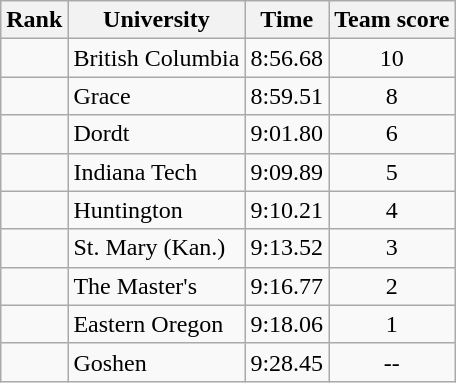<table class="wikitable sortable" style="text-align:center">
<tr>
<th>Rank</th>
<th>University</th>
<th>Time</th>
<th>Team score</th>
</tr>
<tr>
<td></td>
<td align=left>British Columbia</td>
<td>8:56.68</td>
<td>10</td>
</tr>
<tr>
<td></td>
<td align=left>Grace</td>
<td>8:59.51</td>
<td>8</td>
</tr>
<tr>
<td></td>
<td align=left>Dordt</td>
<td>9:01.80</td>
<td>6</td>
</tr>
<tr>
<td></td>
<td align=left>Indiana Tech</td>
<td>9:09.89</td>
<td>5</td>
</tr>
<tr>
<td></td>
<td align=left>Huntington</td>
<td>9:10.21</td>
<td>4</td>
</tr>
<tr>
<td></td>
<td align=left>St. Mary (Kan.)</td>
<td>9:13.52</td>
<td>3</td>
</tr>
<tr>
<td></td>
<td align=left>The Master's</td>
<td>9:16.77</td>
<td>2</td>
</tr>
<tr>
<td></td>
<td align=left>Eastern Oregon</td>
<td>9:18.06</td>
<td>1</td>
</tr>
<tr>
<td></td>
<td align=left>Goshen</td>
<td>9:28.45</td>
<td>--</td>
</tr>
</table>
